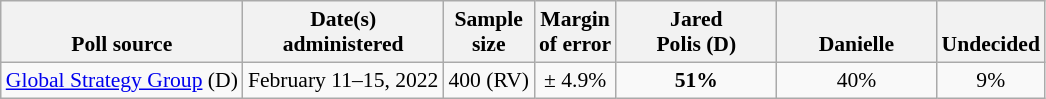<table class="wikitable" style="font-size:90%;text-align:center;">
<tr valign=bottom>
<th>Poll source</th>
<th>Date(s)<br>administered</th>
<th>Sample<br>size</th>
<th>Margin<br>of error</th>
<th style="width:100px;">Jared<br>Polis (D)</th>
<th style="width:100px;">Danielle<br></th>
<th>Undecided</th>
</tr>
<tr>
<td style="text-align:left;"><a href='#'>Global Strategy Group</a> (D)</td>
<td>February 11–15, 2022</td>
<td>400 (RV)</td>
<td>± 4.9%</td>
<td><strong>51%</strong></td>
<td>40%</td>
<td>9%</td>
</tr>
</table>
